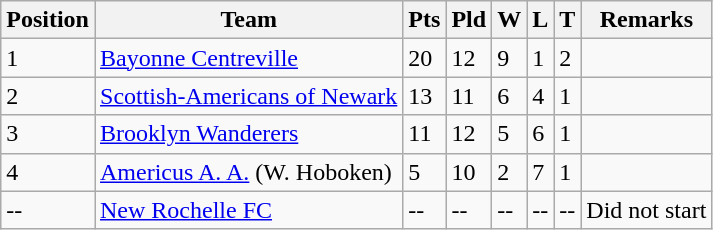<table class="wikitable">
<tr>
<th>Position</th>
<th>Team</th>
<th>Pts</th>
<th>Pld</th>
<th>W</th>
<th>L</th>
<th>T</th>
<th>Remarks</th>
</tr>
<tr>
<td>1</td>
<td><a href='#'>Bayonne Centreville</a></td>
<td>20</td>
<td>12</td>
<td>9</td>
<td>1</td>
<td>2</td>
<td></td>
</tr>
<tr>
<td>2</td>
<td><a href='#'>Scottish-Americans of Newark</a></td>
<td>13</td>
<td>11</td>
<td>6</td>
<td>4</td>
<td>1</td>
<td></td>
</tr>
<tr>
<td>3</td>
<td><a href='#'>Brooklyn Wanderers</a></td>
<td>11</td>
<td>12</td>
<td>5</td>
<td>6</td>
<td>1</td>
<td></td>
</tr>
<tr>
<td>4</td>
<td><a href='#'>Americus A. A.</a> (W. Hoboken)</td>
<td>5</td>
<td>10</td>
<td>2</td>
<td>7</td>
<td>1</td>
<td></td>
</tr>
<tr>
<td>--</td>
<td><a href='#'>New Rochelle FC</a></td>
<td>--</td>
<td>--</td>
<td>--</td>
<td>--</td>
<td>--</td>
<td>Did not start</td>
</tr>
</table>
